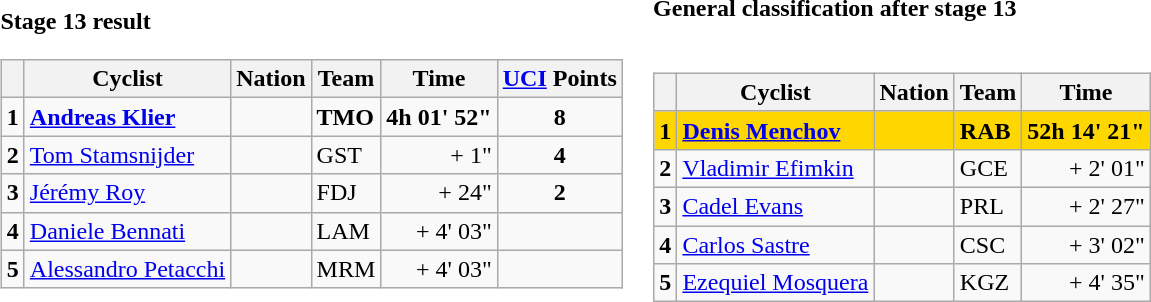<table>
<tr>
<td><strong>Stage 13 result</strong><br><table class="wikitable">
<tr>
<th></th>
<th>Cyclist</th>
<th>Nation</th>
<th>Team</th>
<th>Time</th>
<th><a href='#'>UCI</a> Points</th>
</tr>
<tr>
<td><strong>1</strong></td>
<td><strong><a href='#'>Andreas Klier</a></strong></td>
<td><strong></strong></td>
<td><strong>TMO</strong></td>
<td align=right><strong>4h 01' 52"</strong></td>
<td align=center><strong>8</strong></td>
</tr>
<tr>
<td><strong>2</strong></td>
<td><a href='#'>Tom Stamsnijder</a></td>
<td></td>
<td>GST</td>
<td align=right>+ 1"</td>
<td align=center><strong>4</strong></td>
</tr>
<tr>
<td><strong>3</strong></td>
<td><a href='#'>Jérémy Roy</a></td>
<td></td>
<td>FDJ</td>
<td align="right">+ 24"</td>
<td align=center><strong>2</strong></td>
</tr>
<tr>
<td><strong>4</strong></td>
<td><a href='#'>Daniele Bennati</a></td>
<td></td>
<td>LAM</td>
<td align="right">+ 4' 03"</td>
<td></td>
</tr>
<tr>
<td><strong>5</strong></td>
<td><a href='#'>Alessandro Petacchi</a></td>
<td></td>
<td>MRM</td>
<td align="right">+ 4' 03"</td>
<td></td>
</tr>
</table>
</td>
<td><strong>General classification after stage 13 <br></strong><br><table class="wikitable">
<tr>
<th></th>
<th>Cyclist</th>
<th>Nation</th>
<th>Team</th>
<th>Time</th>
</tr>
<tr bgcolor=gold>
<td><strong>1</strong></td>
<td><strong><a href='#'>Denis Menchov</a></strong></td>
<td><strong></strong></td>
<td><strong>RAB</strong></td>
<td align=right><strong>52h 14' 21"</strong></td>
</tr>
<tr>
<td><strong>2</strong></td>
<td><a href='#'>Vladimir Efimkin</a></td>
<td></td>
<td>GCE</td>
<td align=right>+ 2' 01"</td>
</tr>
<tr>
<td><strong>3</strong></td>
<td><a href='#'>Cadel Evans</a></td>
<td></td>
<td>PRL</td>
<td align="right">+ 2' 27"</td>
</tr>
<tr>
<td><strong>4</strong></td>
<td><a href='#'>Carlos Sastre</a></td>
<td></td>
<td>CSC</td>
<td align="right">+ 3' 02"</td>
</tr>
<tr>
<td><strong>5</strong></td>
<td><a href='#'>Ezequiel Mosquera</a></td>
<td></td>
<td>KGZ</td>
<td align="right">+ 4' 35"</td>
</tr>
</table>
</td>
</tr>
</table>
